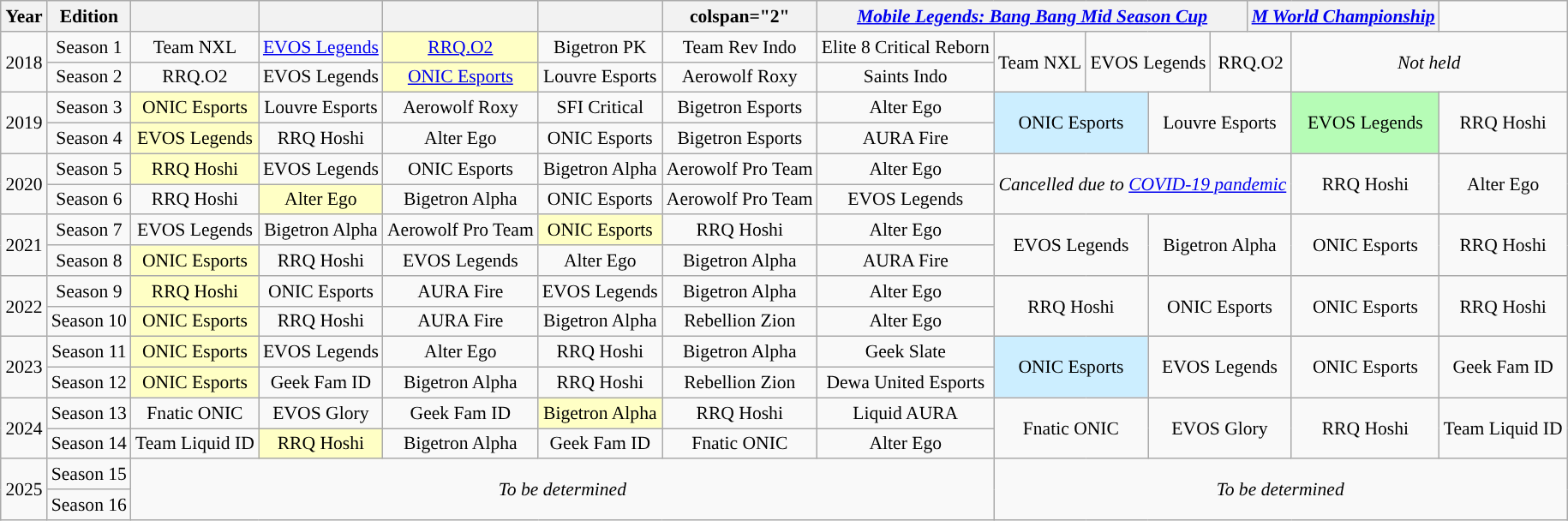<table class="wikitable" style="text-align:center; margin-left: auto; margin-right: auto; font-size:90%;">
<tr>
<th>Year</th>
<th>Edition</th>
<th></th>
<th></th>
<th></th>
<th></th>
<th>colspan="2" </th>
<th colspan="6"><em><a href='#'>Mobile Legends: Bang Bang Mid Season Cup</a></em></th>
<th colspan="2"><em><a href='#'>M World Championship</a></em></th>
</tr>
<tr>
<td rowspan="2">2018</td>
<td>Season 1</td>
<td>Team NXL</td>
<td><a href='#'>EVOS Legends</a></td>
<td style="background:#FFFFC5"><a href='#'>RRQ.O2</a></td>
<td>Bigetron PK</td>
<td>Team Rev Indo</td>
<td>Elite 8 Critical Reborn</td>
<td colspan="2" rowspan="2">Team NXL</td>
<td colspan="2" rowspan="2">EVOS Legends</td>
<td colspan="2" rowspan="2">RRQ.O2</td>
<td colspan="2" rowspan="2"><em>Not held</em></td>
</tr>
<tr>
<td>Season 2</td>
<td>RRQ.O2</td>
<td>EVOS Legends</td>
<td style="background:#FFFFC5"><a href='#'>ONIC Esports</a></td>
<td>Louvre Esports</td>
<td>Aerowolf Roxy</td>
<td>Saints Indo</td>
</tr>
<tr>
<td rowspan="2">2019</td>
<td>Season 3</td>
<td style="background:#FFFFC5">ONIC Esports</td>
<td>Louvre Esports</td>
<td>Aerowolf Roxy</td>
<td>SFI Critical</td>
<td>Bigetron Esports</td>
<td>Alter Ego</td>
<td colspan="3" rowspan="2" style="background:#CCEEFF; won">ONIC Esports</td>
<td colspan="3" rowspan="2">Louvre Esports</td>
<td rowspan="2" style="background:#b6fcb6;">EVOS Legends</td>
<td rowspan="2">RRQ Hoshi</td>
</tr>
<tr>
<td>Season 4</td>
<td style="background:#FFFFC5">EVOS Legends</td>
<td>RRQ Hoshi</td>
<td>Alter Ego</td>
<td>ONIC Esports</td>
<td>Bigetron Esports</td>
<td>AURA Fire</td>
</tr>
<tr>
<td rowspan="2">2020</td>
<td>Season 5</td>
<td style="background:#FFFFC5">RRQ Hoshi</td>
<td>EVOS Legends</td>
<td>ONIC Esports</td>
<td>Bigetron Alpha</td>
<td>Aerowolf Pro Team</td>
<td>Alter Ego</td>
<td colspan="6" rowspan="2"><em>Cancelled due to <a href='#'>COVID-19 pandemic</a></em></td>
<td rowspan="2">RRQ Hoshi</td>
<td rowspan="2">Alter Ego</td>
</tr>
<tr>
<td>Season 6</td>
<td>RRQ Hoshi</td>
<td style="background:#FFFFC5">Alter Ego</td>
<td>Bigetron Alpha</td>
<td>ONIC Esports</td>
<td>Aerowolf Pro Team</td>
<td>EVOS Legends</td>
</tr>
<tr>
<td rowspan="2">2021</td>
<td>Season 7</td>
<td>EVOS Legends</td>
<td>Bigetron Alpha</td>
<td>Aerowolf Pro Team</td>
<td style="background:#FFFFC5">ONIC Esports</td>
<td>RRQ Hoshi</td>
<td>Alter Ego</td>
<td colspan="3" rowspan="2">EVOS Legends</td>
<td colspan="3" rowspan="2">Bigetron Alpha</td>
<td rowspan="2">ONIC Esports</td>
<td rowspan="2">RRQ Hoshi</td>
</tr>
<tr>
<td>Season 8</td>
<td style="background:#FFFFC5">ONIC Esports</td>
<td>RRQ Hoshi</td>
<td>EVOS Legends</td>
<td>Alter Ego</td>
<td>Bigetron Alpha</td>
<td>AURA Fire</td>
</tr>
<tr>
<td rowspan="2">2022</td>
<td>Season 9</td>
<td style="background:#FFFFC5">RRQ Hoshi</td>
<td>ONIC Esports</td>
<td>AURA Fire</td>
<td>EVOS Legends</td>
<td>Bigetron Alpha</td>
<td>Alter Ego</td>
<td colspan="3" rowspan="2">RRQ Hoshi</td>
<td colspan="3" rowspan="2">ONIC Esports</td>
<td rowspan="2">ONIC Esports</td>
<td rowspan="2">RRQ Hoshi</td>
</tr>
<tr>
<td>Season 10</td>
<td style="background:#FFFFC5">ONIC Esports</td>
<td>RRQ Hoshi</td>
<td>AURA Fire</td>
<td>Bigetron Alpha</td>
<td>Rebellion Zion</td>
<td>Alter Ego</td>
</tr>
<tr>
<td rowspan="2">2023</td>
<td>Season 11</td>
<td style="background:#FFFFC5">ONIC Esports</td>
<td>EVOS Legends</td>
<td>Alter Ego</td>
<td>RRQ Hoshi</td>
<td>Bigetron Alpha</td>
<td>Geek Slate</td>
<td colspan="3" rowspan="2" style="background:#CCEEFF; won">ONIC Esports</td>
<td colspan="3" rowspan="2">EVOS Legends</td>
<td rowspan="2">ONIC Esports</td>
<td rowspan="2">Geek Fam ID</td>
</tr>
<tr>
<td>Season 12</td>
<td style="background:#FFFFC5">ONIC Esports</td>
<td>Geek Fam ID</td>
<td>Bigetron Alpha</td>
<td>RRQ Hoshi</td>
<td>Rebellion Zion</td>
<td>Dewa United Esports</td>
</tr>
<tr>
<td rowspan="2">2024</td>
<td>Season 13</td>
<td>Fnatic ONIC</td>
<td>EVOS Glory</td>
<td>Geek Fam ID</td>
<td style="background:#FFFFC5">Bigetron Alpha</td>
<td>RRQ Hoshi</td>
<td>Liquid AURA</td>
<td colspan="3" rowspan="2">Fnatic ONIC</td>
<td colspan="3" rowspan="2">EVOS Glory</td>
<td rowspan="2">RRQ Hoshi</td>
<td rowspan="2">Team Liquid ID</td>
</tr>
<tr>
<td>Season 14</td>
<td>Team Liquid ID</td>
<td style="background:#FFFFC5">RRQ Hoshi</td>
<td>Bigetron Alpha</td>
<td>Geek Fam ID</td>
<td>Fnatic ONIC</td>
<td>Alter Ego</td>
</tr>
<tr>
<td rowspan="2">2025</td>
<td>Season 15</td>
<td colspan="6" rowspan="2"><em>To be determined</em></td>
<td colspan="8" rowspan="2"><em>To be determined</em></td>
</tr>
<tr>
<td>Season 16</td>
</tr>
</table>
